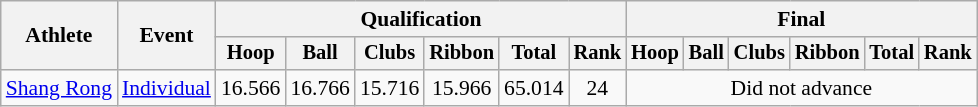<table class=wikitable style="font-size:90%">
<tr>
<th rowspan=2>Athlete</th>
<th rowspan=2>Event</th>
<th colspan=6>Qualification</th>
<th colspan=6>Final</th>
</tr>
<tr style="font-size:95%">
<th>Hoop</th>
<th>Ball</th>
<th>Clubs</th>
<th>Ribbon</th>
<th>Total</th>
<th>Rank</th>
<th>Hoop</th>
<th>Ball</th>
<th>Clubs</th>
<th>Ribbon</th>
<th>Total</th>
<th>Rank</th>
</tr>
<tr align=center>
<td align=left><a href='#'>Shang Rong</a></td>
<td align=left><a href='#'>Individual</a></td>
<td>16.566</td>
<td>16.766</td>
<td>15.716</td>
<td>15.966</td>
<td>65.014</td>
<td>24</td>
<td colspan=6>Did not advance</td>
</tr>
</table>
